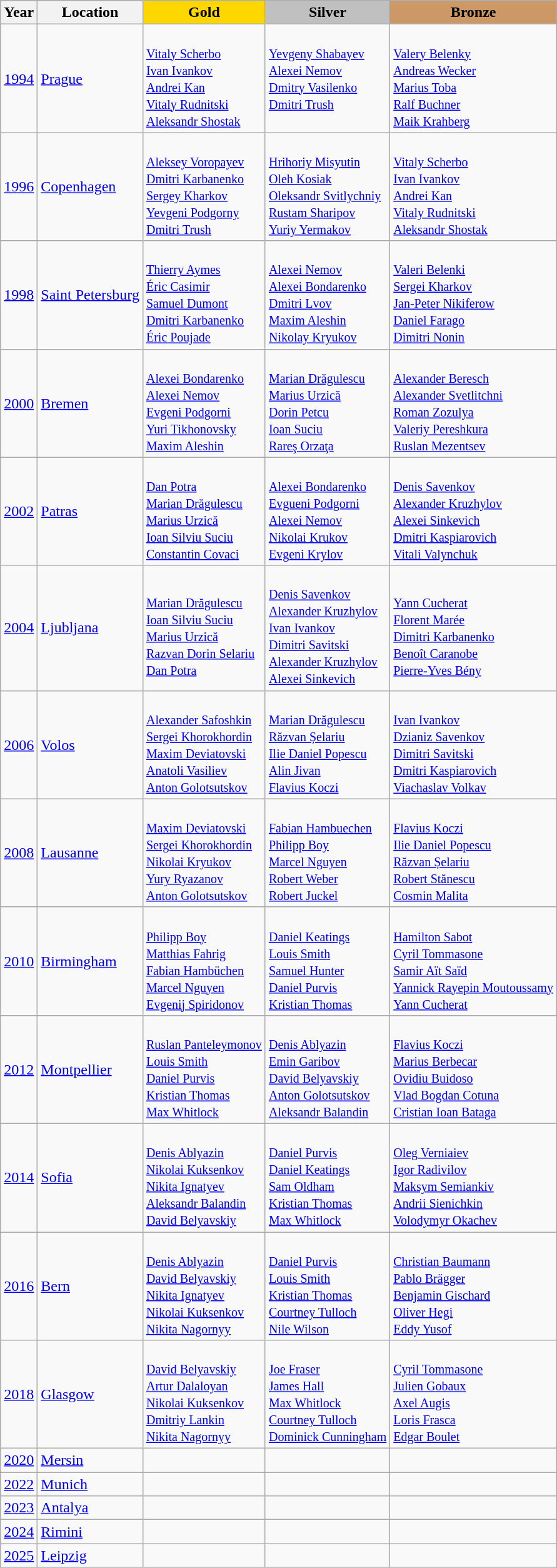<table class="wikitable">
<tr>
<th>Year</th>
<th>Location</th>
<th style="background-color:gold;">Gold</th>
<th style="background-color:silver;">Silver</th>
<th style="background-color:#cc9966;">Bronze</th>
</tr>
<tr>
<td><a href='#'>1994</a></td>
<td> <a href='#'>Prague</a></td>
<td><br><small><a href='#'>Vitaly Scherbo</a><br><a href='#'>Ivan Ivankov</a><br><a href='#'>Andrei Kan</a><br><a href='#'>Vitaly Rudnitski</a><br><a href='#'>Aleksandr Shostak</a></small></td>
<td valign=top><br><small><a href='#'>Yevgeny Shabayev</a><br><a href='#'>Alexei Nemov</a><br><a href='#'>Dmitry Vasilenko</a><br><a href='#'>Dmitri Trush</a></small></td>
<td><br><small><a href='#'>Valery Belenky</a><br><a href='#'>Andreas Wecker</a><br><a href='#'>Marius Toba</a><br><a href='#'>Ralf Buchner</a><br><a href='#'>Maik Krahberg</a></small></td>
</tr>
<tr>
<td><a href='#'>1996</a></td>
<td> <a href='#'>Copenhagen</a></td>
<td><br><small><a href='#'>Aleksey Voropayev</a><br><a href='#'>Dmitri Karbanenko</a><br><a href='#'>Sergey Kharkov</a><br><a href='#'>Yevgeni Podgorny</a><br><a href='#'>Dmitri Trush</a></small></td>
<td><br><small><a href='#'>Hrihoriy Misyutin</a><br><a href='#'>Oleh Kosiak</a><br><a href='#'>Oleksandr Svitlychniy</a><br><a href='#'>Rustam Sharipov</a><br><a href='#'>Yuriy Yermakov</a></small></td>
<td><br><small><a href='#'>Vitaly Scherbo</a><br><a href='#'>Ivan Ivankov</a><br><a href='#'>Andrei Kan</a><br><a href='#'>Vitaly Rudnitski</a><br><a href='#'>Aleksandr Shostak</a></small></td>
</tr>
<tr>
<td><a href='#'>1998</a></td>
<td> <a href='#'>Saint Petersburg</a></td>
<td><br><small><a href='#'>Thierry Aymes</a><br><a href='#'>Éric Casimir</a><br><a href='#'>Samuel Dumont</a><br><a href='#'>Dmitri Karbanenko</a><br><a href='#'>Éric Poujade</a></small></td>
<td><br><small><a href='#'>Alexei Nemov</a><br><a href='#'>Alexei Bondarenko</a><br><a href='#'>Dmitri Lvov</a><br><a href='#'>Maxim Aleshin</a><br><a href='#'>Nikolay Kryukov</a></small></td>
<td><br><small><a href='#'>Valeri Belenki</a><br><a href='#'>Sergei Kharkov</a><br><a href='#'>Jan-Peter Nikiferow</a><br><a href='#'>Daniel Farago</a><br><a href='#'>Dimitri Nonin</a></small></td>
</tr>
<tr>
<td><a href='#'>2000</a></td>
<td> <a href='#'>Bremen</a></td>
<td><br><small><a href='#'>Alexei Bondarenko</a><br><a href='#'>Alexei Nemov</a><br><a href='#'>Evgeni Podgorni</a><br><a href='#'>Yuri Tikhonovsky</a><br><a href='#'>Maxim Aleshin</a></small></td>
<td><br><small><a href='#'>Marian Drăgulescu</a><br><a href='#'>Marius Urzică</a><br><a href='#'>Dorin Petcu</a><br><a href='#'>Ioan Suciu</a><br><a href='#'>Rareş Orzaţa</a></small></td>
<td><br><small><a href='#'>Alexander Beresch</a><br><a href='#'>Alexander Svetlitchni</a><br><a href='#'>Roman Zozulya</a><br><a href='#'>Valeriy Pereshkura</a><br><a href='#'>Ruslan Mezentsev</a></small></td>
</tr>
<tr>
<td><a href='#'>2002</a></td>
<td> <a href='#'>Patras</a></td>
<td><br><small><a href='#'>Dan Potra</a><br><a href='#'>Marian Drăgulescu</a><br><a href='#'>Marius Urzică</a><br><a href='#'>Ioan Silviu Suciu</a><br><a href='#'>Constantin Covaci</a></small></td>
<td><br><small><a href='#'>Alexei Bondarenko</a><br><a href='#'>Evgueni Podgorni</a><br><a href='#'>Alexei Nemov</a><br><a href='#'>Nikolai Krukov</a><br><a href='#'>Evgeni Krylov</a></small></td>
<td><br><small><a href='#'>Denis Savenkov</a><br><a href='#'>Alexander Kruzhylov</a><br><a href='#'>Alexei Sinkevich</a><br><a href='#'>Dmitri Kaspiarovich</a><br><a href='#'>Vitali Valynchuk</a></small></td>
</tr>
<tr>
<td><a href='#'>2004</a></td>
<td> <a href='#'>Ljubljana</a></td>
<td><br><small><a href='#'>Marian Drăgulescu</a><br><a href='#'>Ioan Silviu Suciu</a><br><a href='#'>Marius Urzică</a><br><a href='#'>Razvan Dorin Selariu</a><br><a href='#'>Dan Potra</a></small></td>
<td><br><small><a href='#'>Denis Savenkov</a><br><a href='#'>Alexander Kruzhylov</a><br><a href='#'>Ivan Ivankov</a><br><a href='#'>Dimitri Savitski</a><br><a href='#'>Alexander Kruzhylov</a><br><a href='#'>Alexei Sinkevich</a></small></td>
<td><br><small><a href='#'>Yann Cucherat</a><br><a href='#'>Florent Marée</a><br><a href='#'>Dimitri Karbanenko</a><br><a href='#'>Benoît Caranobe</a><br><a href='#'>Pierre-Yves Bény</a></small></td>
</tr>
<tr>
<td><a href='#'>2006</a></td>
<td> <a href='#'>Volos</a></td>
<td><br><small><a href='#'>Alexander Safoshkin</a><br><a href='#'>Sergei Khorokhordin</a><br><a href='#'>Maxim Deviatovski</a><br><a href='#'>Anatoli Vasiliev</a><br><a href='#'>Anton Golotsutskov</a></small></td>
<td><br><small><a href='#'>Marian Drăgulescu</a><br><a href='#'>Răzvan Șelariu</a><br><a href='#'>Ilie Daniel Popescu</a><br><a href='#'>Alin Jivan</a><br><a href='#'>Flavius Koczi</a></small></td>
<td><br><small><a href='#'>Ivan Ivankov</a><br><a href='#'>Dzianiz Savenkov</a><br><a href='#'>Dimitri Savitski</a><br><a href='#'>Dmitri Kaspiarovich</a><br><a href='#'>Viachaslav Volkav</a></small></td>
</tr>
<tr>
<td><a href='#'>2008</a></td>
<td> <a href='#'>Lausanne</a></td>
<td><br><small><a href='#'>Maxim Deviatovski</a><br><a href='#'>Sergei Khorokhordin</a><br><a href='#'>Nikolai Kryukov</a><br><a href='#'>Yury Ryazanov</a><br><a href='#'>Anton Golotsutskov</a></small></td>
<td><br><small><a href='#'>Fabian Hambuechen</a><br><a href='#'>Philipp Boy</a><br><a href='#'>Marcel Nguyen</a><br><a href='#'>Robert Weber</a><br><a href='#'>Robert Juckel</a></small></td>
<td><br><small><a href='#'>Flavius Koczi</a><br><a href='#'>Ilie Daniel Popescu</a><br><a href='#'>Răzvan Șelariu</a><br><a href='#'>Robert Stănescu</a><br><a href='#'>Cosmin Malita</a></small></td>
</tr>
<tr>
<td><a href='#'>2010</a></td>
<td> <a href='#'>Birmingham</a></td>
<td><br><small><a href='#'>Philipp Boy</a><br><a href='#'>Matthias Fahrig</a><br><a href='#'>Fabian Hambüchen</a><br><a href='#'>Marcel Nguyen</a><br><a href='#'>Evgenij Spiridonov</a></small></td>
<td><br><small><a href='#'>Daniel Keatings</a><br><a href='#'>Louis Smith</a><br><a href='#'>Samuel Hunter</a><br><a href='#'>Daniel Purvis</a><br><a href='#'>Kristian Thomas</a></small></td>
<td><br><small><a href='#'>Hamilton Sabot</a><br><a href='#'>Cyril Tommasone</a><br><a href='#'>Samir Aït Saïd</a><br><a href='#'>Yannick Rayepin Moutoussamy</a><br><a href='#'>Yann Cucherat</a></small></td>
</tr>
<tr>
<td><a href='#'>2012</a></td>
<td> <a href='#'>Montpellier</a></td>
<td><br><small><a href='#'>Ruslan Panteleymonov</a><br><a href='#'>Louis Smith</a><br><a href='#'>Daniel Purvis</a><br><a href='#'>Kristian Thomas</a><br><a href='#'>Max Whitlock</a></small></td>
<td><br><small><a href='#'>Denis Ablyazin</a><br><a href='#'>Emin Garibov</a><br><a href='#'>David Belyavskiy</a><br><a href='#'>Anton Golotsutskov</a><br><a href='#'>Aleksandr Balandin</a></small></td>
<td><br><small><a href='#'>Flavius Koczi</a><br><a href='#'>Marius Berbecar</a><br><a href='#'>Ovidiu Buidoso</a><br><a href='#'>Vlad Bogdan Cotuna</a><br><a href='#'>Cristian Ioan Bataga</a></small></td>
</tr>
<tr>
<td><a href='#'>2014</a></td>
<td> <a href='#'>Sofia</a></td>
<td><br><small><a href='#'>Denis Ablyazin</a><br><a href='#'>Nikolai Kuksenkov</a><br><a href='#'>Nikita Ignatyev</a><br><a href='#'>Aleksandr Balandin</a><br><a href='#'>David Belyavskiy</a></small></td>
<td><br><small><a href='#'>Daniel Purvis</a><br><a href='#'>Daniel Keatings</a><br><a href='#'>Sam Oldham</a><br><a href='#'>Kristian Thomas</a><br><a href='#'>Max Whitlock</a></small></td>
<td><br><small><a href='#'>Oleg Verniaiev</a><br><a href='#'>Igor Radivilov</a><br><a href='#'>Maksym Semiankiv</a><br><a href='#'>Andrii Sienichkin</a><br><a href='#'>Volodymyr Okachev</a></small></td>
</tr>
<tr>
<td><a href='#'>2016</a></td>
<td> <a href='#'>Bern</a></td>
<td><small><br><a href='#'>Denis Ablyazin</a><br><a href='#'>David Belyavskiy</a><br><a href='#'>Nikita Ignatyev</a><br><a href='#'>Nikolai Kuksenkov</a><br><a href='#'>Nikita Nagornyy</a></small></td>
<td><small><br><a href='#'>Daniel Purvis</a><br><a href='#'>Louis Smith</a><br><a href='#'>Kristian Thomas</a><br><a href='#'>Courtney Tulloch</a><br><a href='#'>Nile Wilson</a></small></td>
<td><small><br><a href='#'>Christian Baumann</a><br><a href='#'>Pablo Brägger</a><br><a href='#'>Benjamin Gischard</a><br><a href='#'>Oliver Hegi</a><br><a href='#'>Eddy Yusof</a></small></td>
</tr>
<tr>
<td><a href='#'>2018</a></td>
<td> <a href='#'>Glasgow</a></td>
<td><br><small><a href='#'>David Belyavskiy</a><br><a href='#'>Artur Dalaloyan</a><br><a href='#'>Nikolai Kuksenkov</a><br><a href='#'>Dmitriy Lankin</a><br><a href='#'>Nikita Nagornyy</a></small></td>
<td><br><small><a href='#'>Joe Fraser</a><br><a href='#'>James Hall</a><br><a href='#'>Max Whitlock</a><br><a href='#'>Courtney Tulloch</a><br><a href='#'>Dominick Cunningham</a></small></td>
<td><br><small><a href='#'>Cyril Tommasone</a><br><a href='#'>Julien Gobaux</a><br><a href='#'>Axel Augis</a><br><a href='#'>Loris Frasca</a><br><a href='#'>Edgar Boulet</a></small></td>
</tr>
<tr>
<td><a href='#'>2020</a></td>
<td> <a href='#'>Mersin</a></td>
<td><br></td>
<td><br></td>
<td><br></td>
</tr>
<tr>
<td><a href='#'>2022</a></td>
<td> <a href='#'>Munich</a></td>
<td><br></td>
<td><br></td>
<td><br></td>
</tr>
<tr>
<td><a href='#'>2023</a></td>
<td> <a href='#'>Antalya</a></td>
<td><br></td>
<td><br></td>
<td><br></td>
</tr>
<tr>
<td><a href='#'>2024</a></td>
<td> <a href='#'>Rimini</a></td>
<td><br></td>
<td><br></td>
<td><br></td>
</tr>
<tr>
<td><a href='#'>2025</a></td>
<td> <a href='#'>Leipzig</a></td>
<td><br></td>
<td><br></td>
<td><br></td>
</tr>
</table>
